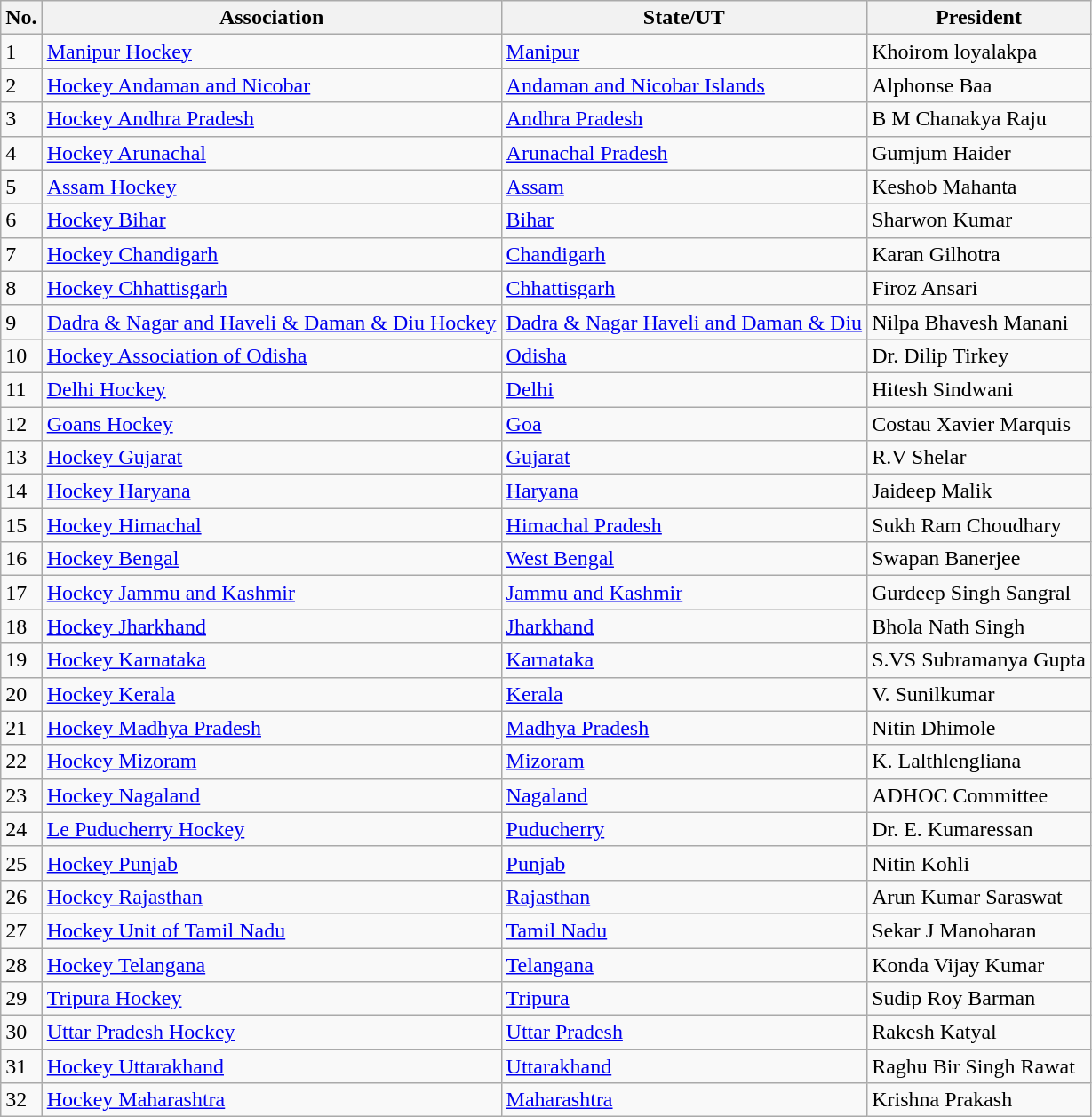<table class="wikitable sortable">
<tr>
<th>No.</th>
<th>Association</th>
<th>State/UT</th>
<th>President</th>
</tr>
<tr>
<td>1</td>
<td><a href='#'>Manipur Hockey</a></td>
<td><a href='#'>Manipur</a></td>
<td>Khoirom loyalakpa</td>
</tr>
<tr>
<td>2</td>
<td><a href='#'>Hockey Andaman and Nicobar</a></td>
<td><a href='#'>Andaman and Nicobar Islands</a></td>
<td>Alphonse Baa</td>
</tr>
<tr>
<td>3</td>
<td><a href='#'>Hockey Andhra Pradesh</a></td>
<td><a href='#'>Andhra Pradesh</a></td>
<td>B M Chanakya Raju</td>
</tr>
<tr>
<td>4</td>
<td><a href='#'>Hockey Arunachal</a></td>
<td><a href='#'>Arunachal Pradesh</a></td>
<td>Gumjum Haider</td>
</tr>
<tr>
<td>5</td>
<td><a href='#'>Assam Hockey</a></td>
<td><a href='#'>Assam</a></td>
<td>Keshob Mahanta</td>
</tr>
<tr>
<td>6</td>
<td><a href='#'>Hockey Bihar</a></td>
<td><a href='#'>Bihar</a></td>
<td>Sharwon Kumar</td>
</tr>
<tr>
<td>7</td>
<td><a href='#'>Hockey Chandigarh</a></td>
<td><a href='#'>Chandigarh</a></td>
<td>Karan Gilhotra</td>
</tr>
<tr>
<td>8</td>
<td><a href='#'>Hockey Chhattisgarh</a></td>
<td><a href='#'>Chhattisgarh</a></td>
<td>Firoz Ansari</td>
</tr>
<tr>
<td>9</td>
<td><a href='#'>Dadra & Nagar and Haveli & Daman & Diu Hockey</a></td>
<td><a href='#'>Dadra & Nagar Haveli and Daman & Diu</a></td>
<td>Nilpa Bhavesh Manani</td>
</tr>
<tr>
<td>10</td>
<td><a href='#'>Hockey Association of Odisha</a></td>
<td><a href='#'>Odisha</a></td>
<td>Dr. Dilip Tirkey</td>
</tr>
<tr>
<td>11</td>
<td><a href='#'>Delhi Hockey</a></td>
<td><a href='#'>Delhi</a></td>
<td>Hitesh Sindwani</td>
</tr>
<tr>
<td>12</td>
<td><a href='#'>Goans Hockey</a></td>
<td><a href='#'>Goa</a></td>
<td>Costau Xavier Marquis</td>
</tr>
<tr>
<td>13</td>
<td><a href='#'>Hockey Gujarat</a></td>
<td><a href='#'>Gujarat</a></td>
<td>R.V Shelar</td>
</tr>
<tr>
<td>14</td>
<td><a href='#'>Hockey Haryana</a></td>
<td><a href='#'>Haryana</a></td>
<td>Jaideep Malik</td>
</tr>
<tr>
<td>15</td>
<td><a href='#'>Hockey Himachal</a></td>
<td><a href='#'>Himachal Pradesh</a></td>
<td>Sukh Ram Choudhary</td>
</tr>
<tr>
<td>16</td>
<td><a href='#'>Hockey Bengal</a></td>
<td><a href='#'>West Bengal</a></td>
<td>Swapan Banerjee</td>
</tr>
<tr>
<td>17</td>
<td><a href='#'>Hockey Jammu and Kashmir</a></td>
<td><a href='#'>Jammu and Kashmir</a></td>
<td>Gurdeep Singh Sangral</td>
</tr>
<tr>
<td>18</td>
<td><a href='#'>Hockey Jharkhand</a></td>
<td><a href='#'>Jharkhand</a></td>
<td>Bhola Nath Singh</td>
</tr>
<tr>
<td>19</td>
<td><a href='#'>Hockey Karnataka</a></td>
<td><a href='#'>Karnataka</a></td>
<td>S.VS Subramanya Gupta</td>
</tr>
<tr>
<td>20</td>
<td><a href='#'>Hockey Kerala</a></td>
<td><a href='#'>Kerala</a></td>
<td>V. Sunilkumar</td>
</tr>
<tr>
<td>21</td>
<td><a href='#'>Hockey Madhya Pradesh</a></td>
<td><a href='#'>Madhya Pradesh</a></td>
<td>Nitin Dhimole</td>
</tr>
<tr>
<td>22</td>
<td><a href='#'>Hockey Mizoram</a></td>
<td><a href='#'>Mizoram</a></td>
<td>K. Lalthlengliana</td>
</tr>
<tr>
<td>23</td>
<td><a href='#'>Hockey Nagaland</a></td>
<td><a href='#'>Nagaland</a></td>
<td>ADHOC Committee</td>
</tr>
<tr>
<td>24</td>
<td><a href='#'>Le Puducherry Hockey</a></td>
<td><a href='#'>Puducherry</a></td>
<td>Dr. E. Kumaressan</td>
</tr>
<tr>
<td>25</td>
<td><a href='#'>Hockey Punjab</a></td>
<td><a href='#'>Punjab</a></td>
<td>Nitin Kohli</td>
</tr>
<tr>
<td>26</td>
<td><a href='#'>Hockey Rajasthan</a></td>
<td><a href='#'>Rajasthan</a></td>
<td>Arun Kumar Saraswat</td>
</tr>
<tr>
<td>27</td>
<td><a href='#'>Hockey Unit of Tamil Nadu</a></td>
<td><a href='#'>Tamil Nadu</a></td>
<td>Sekar J Manoharan</td>
</tr>
<tr>
<td>28</td>
<td><a href='#'>Hockey Telangana</a></td>
<td><a href='#'>Telangana</a></td>
<td>Konda Vijay Kumar</td>
</tr>
<tr>
<td>29</td>
<td><a href='#'>Tripura Hockey</a></td>
<td><a href='#'>Tripura</a></td>
<td>Sudip Roy Barman</td>
</tr>
<tr>
<td>30</td>
<td><a href='#'>Uttar Pradesh Hockey</a></td>
<td><a href='#'>Uttar Pradesh</a></td>
<td>Rakesh Katyal</td>
</tr>
<tr>
<td>31</td>
<td><a href='#'>Hockey Uttarakhand</a></td>
<td><a href='#'>Uttarakhand</a></td>
<td>Raghu Bir Singh Rawat</td>
</tr>
<tr>
<td>32</td>
<td><a href='#'>Hockey Maharashtra</a></td>
<td><a href='#'>Maharashtra</a></td>
<td>Krishna Prakash</td>
</tr>
</table>
